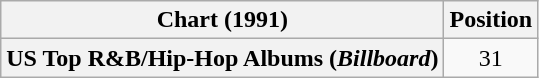<table class="wikitable plainrowheaders" style="text-align:center">
<tr>
<th scope="col">Chart (1991)</th>
<th scope="col">Position</th>
</tr>
<tr>
<th scope="row">US Top R&B/Hip-Hop Albums (<em>Billboard</em>)</th>
<td>31</td>
</tr>
</table>
